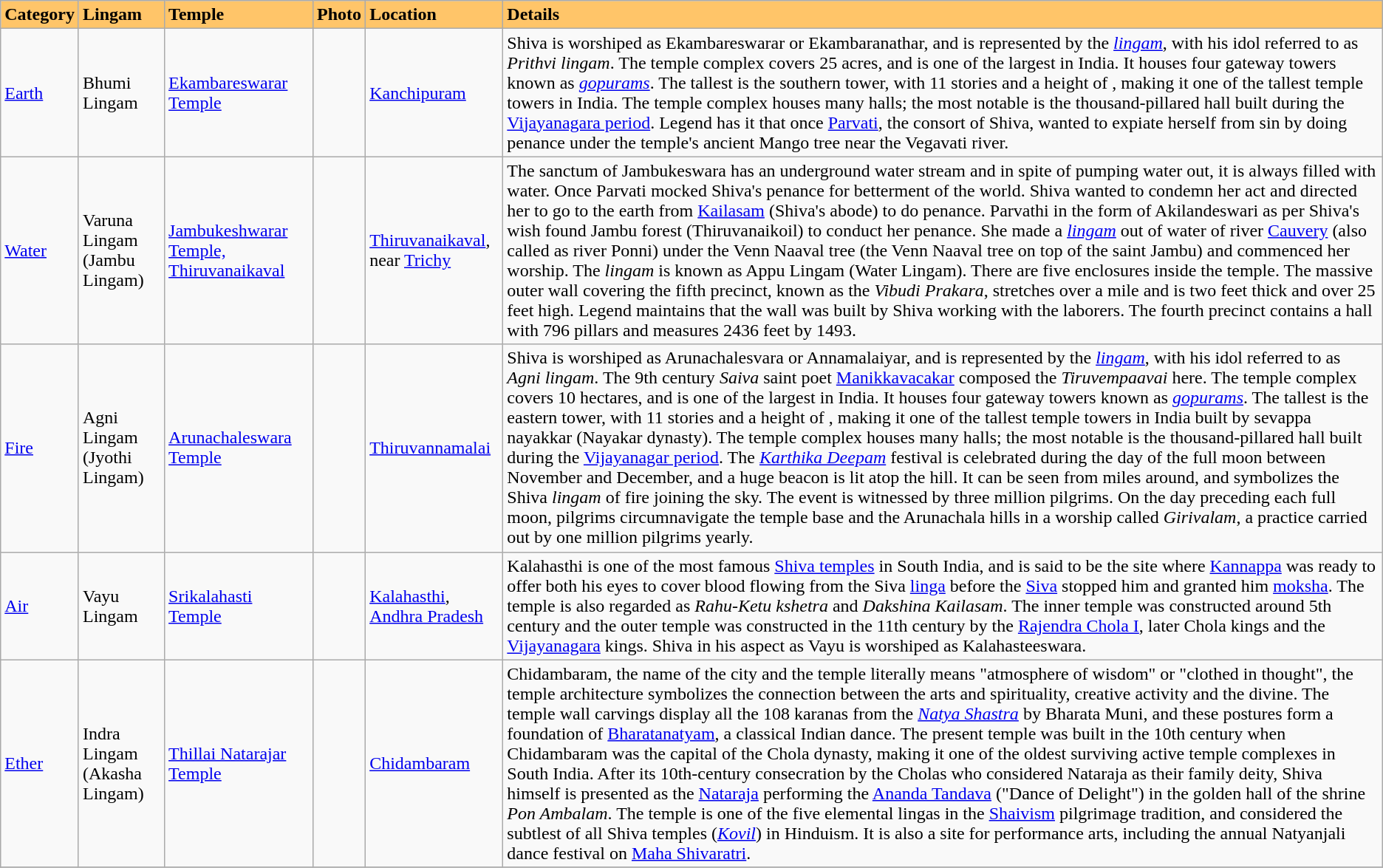<table class="wikitable sortable">
<tr style="background:#FFC569">
<td><strong>Category</strong></td>
<td><strong>Lingam</strong></td>
<td><strong>Temple</strong></td>
<td><strong>Photo</strong></td>
<td><strong>Location</strong></td>
<td><strong>Details</strong></td>
</tr>
<tr>
<td><a href='#'>Earth</a></td>
<td>Bhumi Lingam</td>
<td><a href='#'>Ekambareswarar Temple</a></td>
<td></td>
<td><a href='#'>Kanchipuram</a> </td>
<td>Shiva is worshiped as Ekambareswarar or Ekambaranathar, and is represented by the <em><a href='#'>lingam</a></em>, with his idol referred to as <em>Prithvi lingam</em>. The temple complex covers 25 acres, and is one of the largest in India. It houses four gateway towers known as <em><a href='#'>gopurams</a></em>. The tallest is the southern tower, with 11 stories and a height of , making it one of the tallest temple towers in India. The temple complex houses many halls; the most notable is the thousand-pillared hall built during the <a href='#'>Vijayanagara period</a>. Legend has it that once <a href='#'>Parvati</a>, the consort of Shiva, wanted to expiate herself from sin by doing penance under the temple's ancient Mango tree near the Vegavati river.</td>
</tr>
<tr>
<td><a href='#'>Water</a></td>
<td>Varuna Lingam (Jambu Lingam)</td>
<td><a href='#'>Jambukeshwarar Temple, Thiruvanaikaval</a></td>
<td></td>
<td><a href='#'>Thiruvanaikaval</a>, near <a href='#'>Trichy</a> </td>
<td>The sanctum of Jambukeswara has an  underground water stream and in spite of pumping water out, it is always filled with water. Once Parvati mocked Shiva's penance for betterment of the world. Shiva wanted to condemn her act and directed her to go to the earth from <a href='#'>Kailasam</a> (Shiva's abode) to do penance. Parvathi in the form of Akilandeswari as per Shiva's wish found Jambu forest (Thiruvanaikoil) to conduct her penance. She made a <em><a href='#'>lingam</a></em> out of water of river <a href='#'>Cauvery</a> (also called as river Ponni) under the Venn Naaval tree (the Venn Naaval tree on top of the saint Jambu) and commenced her worship. The <em>lingam</em> is known as Appu Lingam (Water Lingam). There are five enclosures inside the temple.  The massive outer wall covering the fifth precinct, known as the <em>Vibudi Prakara</em>, stretches over a mile and is two feet thick and over 25 feet high. Legend maintains that the wall was built by Shiva working with the laborers. The fourth precinct contains a hall with 796 pillars and measures 2436 feet by 1493.</td>
</tr>
<tr>
<td><a href='#'>Fire</a></td>
<td>Agni Lingam (Jyothi Lingam)</td>
<td><a href='#'>Arunachaleswara Temple</a></td>
<td></td>
<td><a href='#'>Thiruvannamalai</a> </td>
<td>Shiva is worshiped as Arunachalesvara or Annamalaiyar, and is represented by the <em><a href='#'>lingam</a></em>, with his idol referred to as <em>Agni lingam</em>. The 9th century <em>Saiva</em> saint poet <a href='#'>Manikkavacakar</a> composed the <em>Tiruvempaavai</em> here. The temple complex covers 10 hectares, and is one of the largest in India. It houses four gateway towers known as <em><a href='#'>gopurams</a></em>. The tallest is the eastern tower, with 11 stories and a height of , making it one of the tallest temple towers in India built by sevappa nayakkar (Nayakar dynasty). The temple complex houses many halls; the most notable is the thousand-pillared hall built during the <a href='#'>Vijayanagar period</a>. The <em><a href='#'>Karthika Deepam</a></em> festival is celebrated during the day of the full moon between November and December, and a huge beacon is lit atop the hill.  It can be seen from miles around, and symbolizes the Shiva <em>lingam</em> of fire joining the sky. The event is witnessed by three million pilgrims. On the day preceding each full moon, pilgrims circumnavigate the temple base and the Arunachala hills in a worship called <em>Girivalam</em>, a practice carried out by one million pilgrims yearly.</td>
</tr>
<tr>
<td><a href='#'>Air</a></td>
<td>Vayu Lingam</td>
<td><a href='#'>Srikalahasti Temple</a></td>
<td></td>
<td><a href='#'>Kalahasthi</a>, <a href='#'>Andhra Pradesh</a> </td>
<td>Kalahasthi is one of the most famous <a href='#'>Shiva temples</a> in South India, and is said to be the site where <a href='#'>Kannappa</a> was ready to offer both his eyes to cover blood flowing from the Siva <a href='#'>linga</a> before the <a href='#'>Siva</a> stopped him and granted him <a href='#'>moksha</a>. The temple is also regarded as <em>Rahu-Ketu kshetra</em> and <em>Dakshina Kailasam</em>. The inner temple was constructed around 5th century and the outer temple was constructed in the 11th century by the <a href='#'>Rajendra Chola I</a>, later Chola kings and the <a href='#'>Vijayanagara</a> kings. Shiva in his aspect as Vayu is worshiped as Kalahasteeswara.</td>
</tr>
<tr>
<td><a href='#'>Ether</a></td>
<td>Indra Lingam (Akasha Lingam)</td>
<td><a href='#'>Thillai Natarajar Temple</a></td>
<td></td>
<td><a href='#'>Chidambaram</a> </td>
<td>Chidambaram, the name of the city and the temple literally means "atmosphere of wisdom" or "clothed in thought", the temple architecture symbolizes the connection between the arts and spirituality, creative activity and the divine. The temple wall carvings display all the 108 karanas from the <em><a href='#'>Natya Shastra</a></em> by Bharata Muni, and these postures form a foundation of <a href='#'>Bharatanatyam</a>, a classical Indian dance. The present temple was built in the 10th century when Chidambaram was the capital of the Chola dynasty, making it one of the oldest surviving active temple complexes in South India. After its 10th-century consecration by the Cholas who considered Nataraja as their family deity, Shiva himself is presented as the <a href='#'>Nataraja</a> performing the <a href='#'>Ananda Tandava</a> ("Dance of Delight") in the golden hall of the shrine <em>Pon Ambalam</em>. The temple is one of the five elemental lingas in the <a href='#'>Shaivism</a> pilgrimage tradition, and considered the subtlest of all Shiva temples (<em><a href='#'>Kovil</a></em>) in Hinduism. It is also a site for performance arts, including the annual Natyanjali dance festival on <a href='#'>Maha Shivaratri</a>.</td>
</tr>
<tr>
</tr>
</table>
